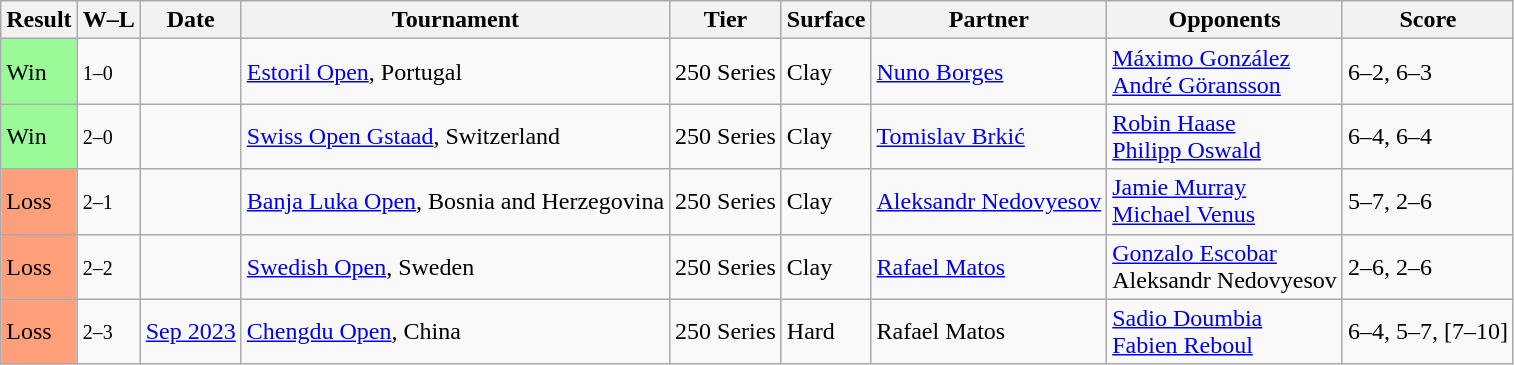<table class="sortable wikitable">
<tr>
<th>Result</th>
<th class="unsortable">W–L</th>
<th>Date</th>
<th>Tournament</th>
<th>Tier</th>
<th>Surface</th>
<th>Partner</th>
<th>Opponents</th>
<th class="unsortable">Score</th>
</tr>
<tr>
<td bgcolor=98FB98>Win</td>
<td><small>1–0</small></td>
<td><a href='#'></a></td>
<td><a href='#'>Estoril Open</a>, Portugal</td>
<td>250 Series</td>
<td>Clay</td>
<td> <a href='#'>Nuno Borges</a></td>
<td> <a href='#'>Máximo González</a><br> <a href='#'>André Göransson</a></td>
<td>6–2, 6–3</td>
</tr>
<tr>
<td bgcolor=98FB98>Win</td>
<td><small>2–0</small></td>
<td><a href='#'></a></td>
<td><a href='#'>Swiss Open Gstaad</a>, Switzerland</td>
<td>250 Series</td>
<td>Clay</td>
<td> <a href='#'>Tomislav Brkić</a></td>
<td> <a href='#'>Robin Haase</a><br> <a href='#'>Philipp Oswald</a></td>
<td>6–4, 6–4</td>
</tr>
<tr>
<td bgcolor=FFA07A>Loss</td>
<td><small>2–1</small></td>
<td><a href='#'></a></td>
<td><a href='#'>Banja Luka Open</a>, Bosnia and Herzegovina</td>
<td>250 Series</td>
<td>Clay</td>
<td> <a href='#'>Aleksandr Nedovyesov</a></td>
<td> <a href='#'>Jamie Murray</a><br> <a href='#'>Michael Venus</a></td>
<td>5–7, 2–6</td>
</tr>
<tr>
<td bgcolor=FFA07A>Loss</td>
<td><small>2–2</small></td>
<td><a href='#'></a></td>
<td><a href='#'>Swedish Open</a>, Sweden</td>
<td>250 Series</td>
<td>Clay</td>
<td> <a href='#'>Rafael Matos</a></td>
<td> <a href='#'>Gonzalo Escobar</a><br> Aleksandr Nedovyesov</td>
<td>2–6, 2–6</td>
</tr>
<tr>
<td bgcolor= FFA07A>Loss</td>
<td><small>2–3</small></td>
<td><a href='#'>Sep 2023</a></td>
<td><a href='#'>Chengdu Open</a>, China</td>
<td>250 Series</td>
<td>Hard</td>
<td> Rafael Matos</td>
<td> <a href='#'>Sadio Doumbia</a> <br>  <a href='#'>Fabien Reboul</a></td>
<td>6–4, 5–7, [7–10]</td>
</tr>
</table>
